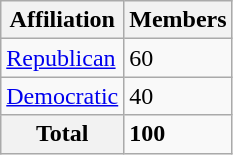<table class="wikitable">
<tr>
<th scope=col>Affiliation</th>
<th scope=col>Members</th>
</tr>
<tr>
<td><a href='#'>Republican</a></td>
<td>60</td>
</tr>
<tr>
<td><a href='#'>Democratic</a></td>
<td>40</td>
</tr>
<tr>
<th scope=row><strong>Total</strong><br></th>
<td><strong>100</strong></td>
</tr>
</table>
